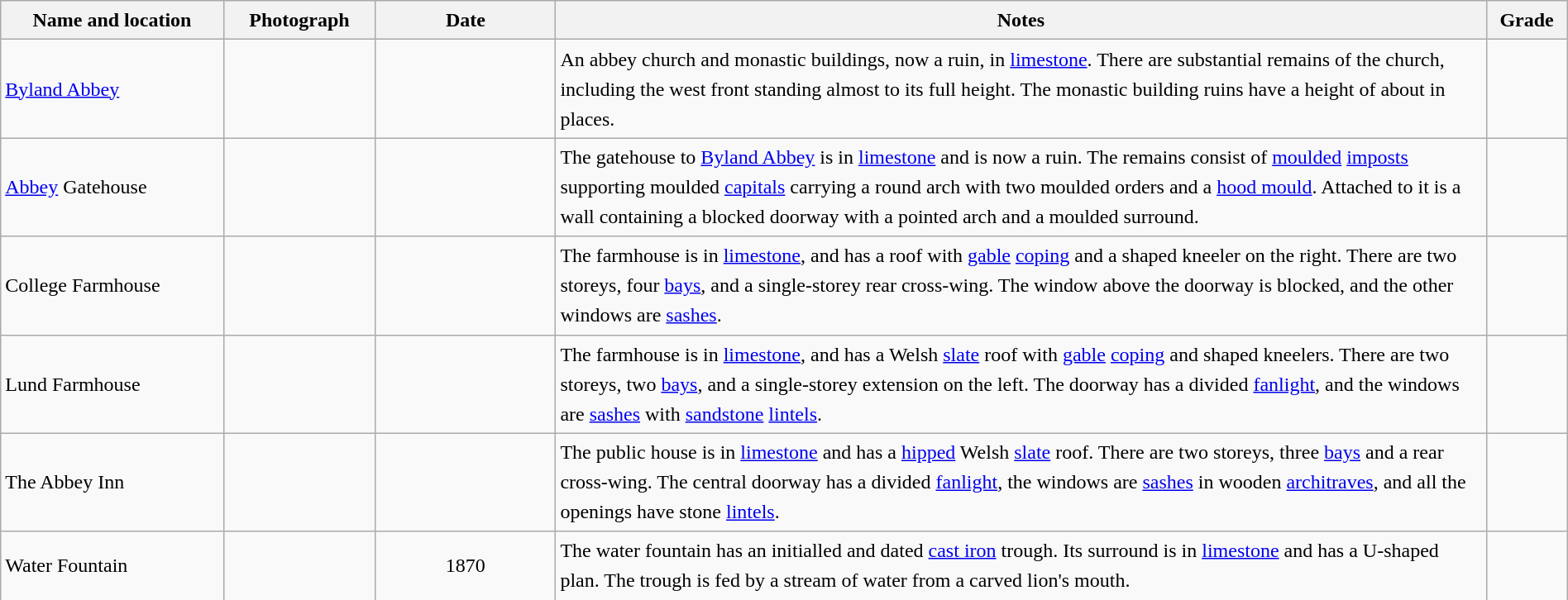<table class="wikitable sortable plainrowheaders" style="width:100%; border:0px; text-align:left; line-height:150%">
<tr>
<th scope="col"  style="width:150px">Name and location</th>
<th scope="col"  style="width:100px" class="unsortable">Photograph</th>
<th scope="col"  style="width:120px">Date</th>
<th scope="col"  style="width:650px" class="unsortable">Notes</th>
<th scope="col"  style="width:50px">Grade</th>
</tr>
<tr>
<td><a href='#'>Byland Abbey</a><br><small></small></td>
<td></td>
<td align="center"></td>
<td>An abbey church and monastic buildings, now a ruin, in <a href='#'>limestone</a>.  There are substantial remains of the church, including the west front standing almost to its full height.  The monastic building ruins have a height of about  in places.</td>
<td align="center" ></td>
</tr>
<tr>
<td><a href='#'>Abbey</a> Gatehouse<br><small></small></td>
<td></td>
<td align="center"></td>
<td>The gatehouse to <a href='#'>Byland Abbey</a> is in <a href='#'>limestone</a> and is now a ruin.  The remains consist of <a href='#'>moulded</a>  <a href='#'>imposts</a> supporting moulded <a href='#'>capitals</a> carrying a round arch with two moulded orders and a <a href='#'>hood mould</a>.  Attached to it is a wall containing a blocked doorway with a pointed arch and a moulded surround.</td>
<td align="center" ></td>
</tr>
<tr>
<td>College Farmhouse<br><small></small></td>
<td></td>
<td align="center"></td>
<td>The farmhouse is in <a href='#'>limestone</a>, and has a roof with <a href='#'>gable</a> <a href='#'>coping</a> and a shaped kneeler on the right.  There are two storeys, four <a href='#'>bays</a>, and a single-storey rear cross-wing.  The window above the doorway is blocked, and the other windows are <a href='#'>sashes</a>.</td>
<td align="center" ></td>
</tr>
<tr>
<td>Lund Farmhouse<br><small></small></td>
<td></td>
<td align="center"></td>
<td>The farmhouse is in <a href='#'>limestone</a>, and has a Welsh <a href='#'>slate</a> roof with <a href='#'>gable</a> <a href='#'>coping</a> and shaped kneelers.  There are two storeys, two <a href='#'>bays</a>, and a single-storey extension on the left.  The doorway has a divided <a href='#'>fanlight</a>, and the windows are <a href='#'>sashes</a> with <a href='#'>sandstone</a> <a href='#'>lintels</a>.</td>
<td align="center" ></td>
</tr>
<tr>
<td>The Abbey Inn<br><small></small></td>
<td></td>
<td align="center"></td>
<td>The public house is in <a href='#'>limestone</a> and has a <a href='#'>hipped</a> Welsh <a href='#'>slate</a> roof.  There are two storeys, three <a href='#'>bays</a> and a rear cross-wing.  The central doorway has a divided <a href='#'>fanlight</a>, the windows are <a href='#'>sashes</a> in wooden <a href='#'>architraves</a>, and all the openings have stone <a href='#'>lintels</a>.</td>
<td align="center" ></td>
</tr>
<tr>
<td>Water Fountain<br><small></small></td>
<td></td>
<td align="center">1870</td>
<td>The water fountain has an initialled and dated <a href='#'>cast iron</a> trough.  Its surround is in <a href='#'>limestone</a> and has a U-shaped plan.  The trough is fed by a stream of water from a carved lion's mouth.</td>
<td align="center" ></td>
</tr>
<tr>
</tr>
</table>
